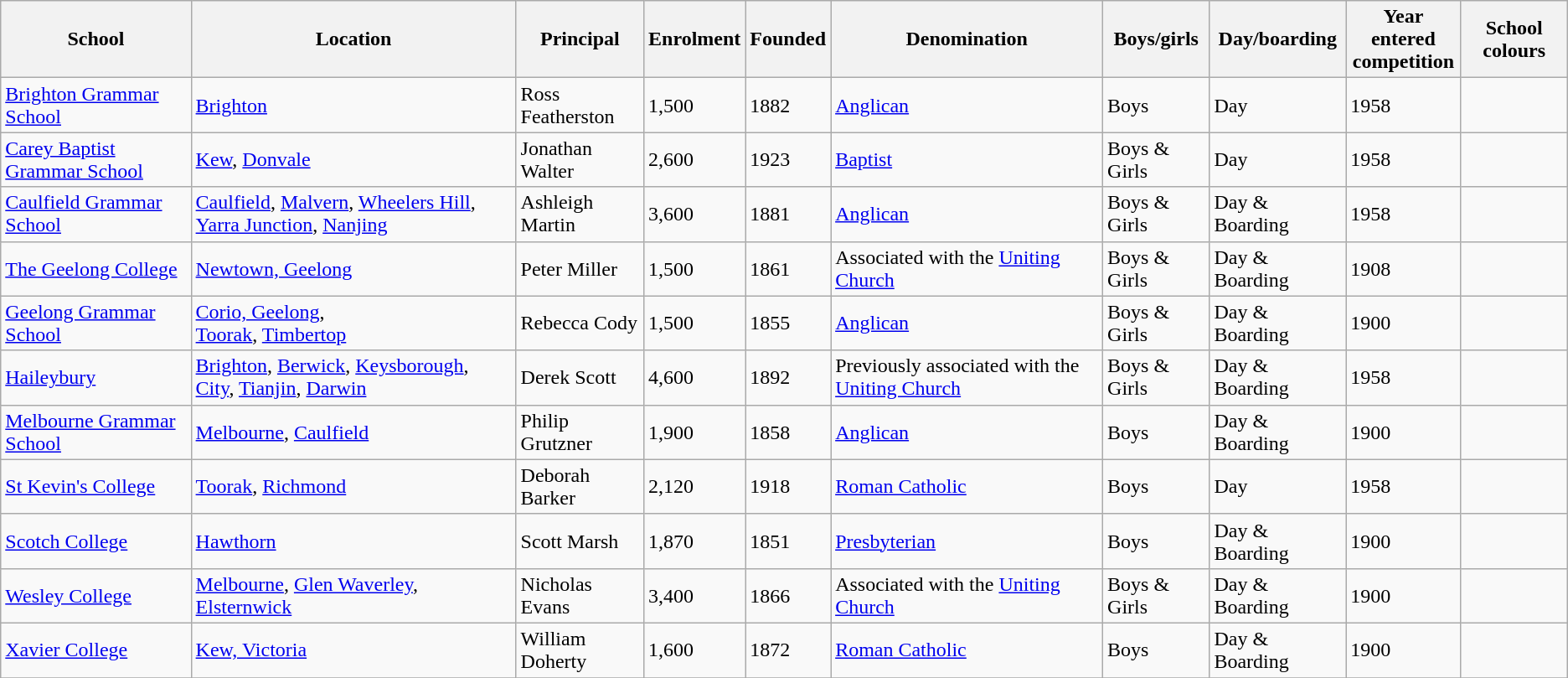<table class="wikitable sortable">
<tr>
<th>School</th>
<th>Location</th>
<th>Principal</th>
<th>Enrolment</th>
<th>Founded</th>
<th>Denomination</th>
<th>Boys/girls</th>
<th>Day/boarding</th>
<th>Year entered<br>competition</th>
<th>School colours</th>
</tr>
<tr>
<td><a href='#'>Brighton Grammar School</a></td>
<td><a href='#'>Brighton</a></td>
<td>Ross Featherston</td>
<td>1,500</td>
<td>1882</td>
<td><a href='#'>Anglican</a></td>
<td>Boys</td>
<td>Day</td>
<td>1958</td>
<td></td>
</tr>
<tr>
<td><a href='#'>Carey Baptist Grammar School</a></td>
<td><a href='#'>Kew</a>, <a href='#'>Donvale</a></td>
<td>Jonathan Walter</td>
<td>2,600</td>
<td>1923</td>
<td><a href='#'>Baptist</a></td>
<td>Boys & Girls</td>
<td>Day</td>
<td>1958</td>
<td></td>
</tr>
<tr>
<td><a href='#'>Caulfield Grammar School</a></td>
<td><a href='#'>Caulfield</a>, <a href='#'>Malvern</a>, <a href='#'>Wheelers Hill</a>, <a href='#'>Yarra Junction</a>, <a href='#'>Nanjing</a></td>
<td>Ashleigh Martin</td>
<td>3,600</td>
<td>1881</td>
<td><a href='#'>Anglican</a></td>
<td>Boys & Girls</td>
<td>Day & Boarding</td>
<td>1958</td>
<td></td>
</tr>
<tr>
<td><a href='#'>The Geelong College</a></td>
<td><a href='#'>Newtown, Geelong</a></td>
<td>Peter Miller</td>
<td>1,500</td>
<td>1861</td>
<td>Associated with the <a href='#'>Uniting Church</a></td>
<td>Boys & Girls</td>
<td>Day & Boarding</td>
<td>1908</td>
<td></td>
</tr>
<tr>
<td><a href='#'>Geelong Grammar School</a></td>
<td><a href='#'>Corio, Geelong</a>,<br><a href='#'>Toorak</a>, <a href='#'>Timbertop</a></td>
<td>Rebecca Cody</td>
<td>1,500</td>
<td>1855</td>
<td><a href='#'>Anglican</a></td>
<td>Boys & Girls</td>
<td>Day & Boarding</td>
<td>1900</td>
<td></td>
</tr>
<tr>
<td><a href='#'>Haileybury</a></td>
<td><a href='#'>Brighton</a>, <a href='#'>Berwick</a>, <a href='#'>Keysborough</a>, <a href='#'>City</a>, <a href='#'>Tianjin</a>, <a href='#'>Darwin</a></td>
<td>Derek Scott</td>
<td>4,600</td>
<td>1892</td>
<td>Previously associated with the <a href='#'>Uniting Church</a></td>
<td>Boys & Girls</td>
<td>Day & Boarding</td>
<td>1958</td>
<td></td>
</tr>
<tr>
<td><a href='#'>Melbourne Grammar School</a></td>
<td><a href='#'>Melbourne</a>, <a href='#'>Caulfield</a></td>
<td>Philip Grutzner</td>
<td>1,900</td>
<td>1858</td>
<td><a href='#'>Anglican</a></td>
<td>Boys</td>
<td>Day & Boarding</td>
<td>1900</td>
<td></td>
</tr>
<tr>
<td><a href='#'>St Kevin's College</a></td>
<td><a href='#'>Toorak</a>, <a href='#'>Richmond</a></td>
<td>Deborah Barker</td>
<td>2,120</td>
<td>1918</td>
<td><a href='#'>Roman Catholic</a></td>
<td>Boys</td>
<td>Day</td>
<td>1958</td>
<td></td>
</tr>
<tr>
<td><a href='#'>Scotch College</a></td>
<td><a href='#'>Hawthorn</a></td>
<td>Scott Marsh</td>
<td>1,870</td>
<td>1851</td>
<td><a href='#'>Presbyterian</a></td>
<td>Boys</td>
<td>Day & Boarding</td>
<td>1900</td>
<td></td>
</tr>
<tr>
<td><a href='#'>Wesley College</a></td>
<td><a href='#'>Melbourne</a>, <a href='#'>Glen Waverley</a>, <a href='#'>Elsternwick</a></td>
<td>Nicholas Evans</td>
<td>3,400</td>
<td>1866</td>
<td>Associated with the <a href='#'>Uniting Church</a></td>
<td>Boys & Girls</td>
<td>Day & Boarding</td>
<td>1900</td>
<td></td>
</tr>
<tr>
<td><a href='#'>Xavier College</a></td>
<td><a href='#'>Kew, Victoria</a></td>
<td>William Doherty</td>
<td>1,600</td>
<td>1872</td>
<td><a href='#'>Roman Catholic</a></td>
<td>Boys</td>
<td>Day & Boarding</td>
<td>1900</td>
<td></td>
</tr>
<tr>
</tr>
</table>
